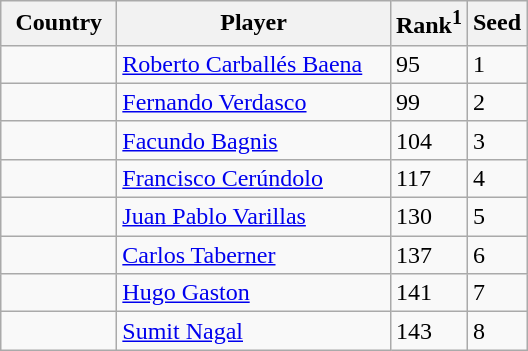<table class="sortable wikitable">
<tr>
<th width="70">Country</th>
<th width="175">Player</th>
<th>Rank<sup>1</sup></th>
<th>Seed</th>
</tr>
<tr>
<td></td>
<td><a href='#'>Roberto Carballés Baena</a></td>
<td>95</td>
<td>1</td>
</tr>
<tr>
<td></td>
<td><a href='#'>Fernando Verdasco</a></td>
<td>99</td>
<td>2</td>
</tr>
<tr>
<td></td>
<td><a href='#'>Facundo Bagnis</a></td>
<td>104</td>
<td>3</td>
</tr>
<tr>
<td></td>
<td><a href='#'>Francisco Cerúndolo</a></td>
<td>117</td>
<td>4</td>
</tr>
<tr>
<td></td>
<td><a href='#'>Juan Pablo Varillas</a></td>
<td>130</td>
<td>5</td>
</tr>
<tr>
<td></td>
<td><a href='#'>Carlos Taberner</a></td>
<td>137</td>
<td>6</td>
</tr>
<tr>
<td></td>
<td><a href='#'>Hugo Gaston</a></td>
<td>141</td>
<td>7</td>
</tr>
<tr>
<td></td>
<td><a href='#'>Sumit Nagal</a></td>
<td>143</td>
<td>8</td>
</tr>
</table>
